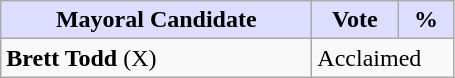<table class="wikitable">
<tr>
<th style="background:#ddf; width:200px;">Mayoral Candidate</th>
<th style="background:#ddf; width:50px;">Vote</th>
<th style="background:#ddf; width:30px;">%</th>
</tr>
<tr>
<td><strong>Brett Todd</strong> (X)</td>
<td colspan="2">Acclaimed</td>
</tr>
</table>
